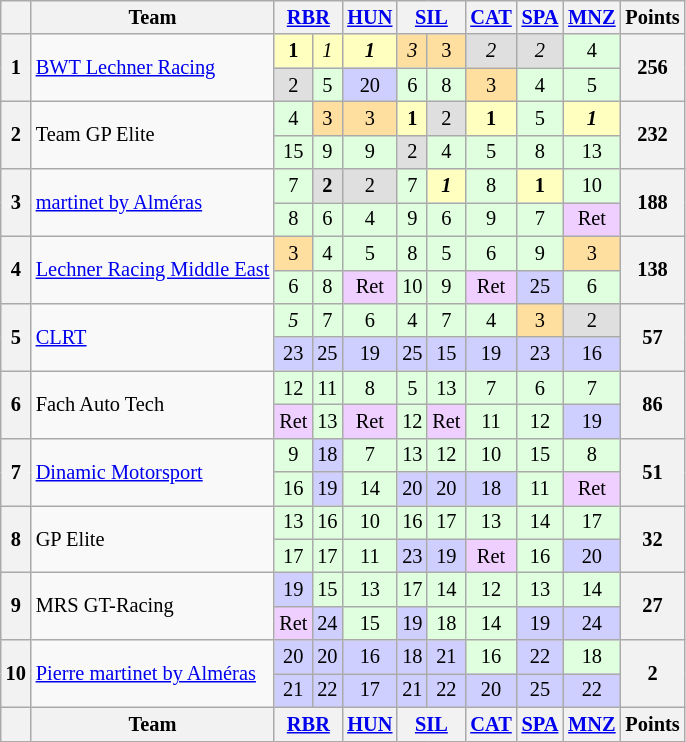<table class="wikitable" style="font-size: 85%; text-align:center">
<tr valign="top">
<th valign="middle"></th>
<th valign="middle">Team</th>
<th colspan=2><a href='#'>RBR</a><br></th>
<th><a href='#'>HUN</a><br></th>
<th colspan=2><a href='#'>SIL</a><br></th>
<th><a href='#'>CAT</a><br></th>
<th><a href='#'>SPA</a><br></th>
<th><a href='#'>MNZ</a><br></th>
<th valign="middle">Points</th>
</tr>
<tr>
<th rowspan=2>1</th>
<td rowspan=2 align=left> <a href='#'>BWT Lechner Racing</a></td>
<td style="background:#FFFFBF;"><strong>1</strong></td>
<td style="background:#FFFFBF;"><em>1</em></td>
<td style="background:#FFFFBF;"><strong><em>1</em></strong></td>
<td style="background:#FFDF9F;"><em>3</em></td>
<td style="background:#FFDF9F;">3</td>
<td style="background:#DFDFDF;"><em>2</em></td>
<td style="background:#DFDFDF;"><em>2</em></td>
<td style="background:#DFFFDF;">4</td>
<th rowspan=2>256</th>
</tr>
<tr>
<td style="background:#DFDFDF;">2</td>
<td style="background:#DFFFDF;">5</td>
<td style="background:#CFCFFF;">20</td>
<td style="background:#DFFFDF;">6</td>
<td style="background:#DFFFDF;">8</td>
<td style="background:#FFDF9F;">3</td>
<td style="background:#DFFFDF;">4</td>
<td style="background:#DFFFDF;">5</td>
</tr>
<tr>
<th rowspan=2>2</th>
<td rowspan=2 align=left> Team GP Elite</td>
<td style="background:#DFFFDF;">4</td>
<td style="background:#FFDF9F;">3</td>
<td style="background:#FFDF9F;">3</td>
<td style="background:#FFFFBF;"><strong>1</strong></td>
<td style="background:#DFDFDF;">2</td>
<td style="background:#FFFFBF;"><strong>1</strong></td>
<td style="background:#DFFFDF;">5</td>
<td style="background:#FFFFBF;"><strong><em>1</em></strong></td>
<th rowspan=2>232</th>
</tr>
<tr>
<td style="background:#DFFFDF;">15</td>
<td style="background:#DFFFDF;">9</td>
<td style="background:#DFFFDF;">9</td>
<td style="background:#DFDFDF;">2</td>
<td style="background:#DFFFDF;">4</td>
<td style="background:#DFFFDF;">5</td>
<td style="background:#DFFFDF;">8</td>
<td style="background:#DFFFDF;">13</td>
</tr>
<tr>
<th rowspan=2>3</th>
<td rowspan=2 align=left> <a href='#'>martinet by Alméras</a></td>
<td style="background:#DFFFDF;">7</td>
<td style="background:#DFDFDF;"><strong>2</strong></td>
<td style="background:#DFDFDF;">2</td>
<td style="background:#DFFFDF;">7</td>
<td style="background:#FFFFBF;"><strong><em>1</em></strong></td>
<td style="background:#DFFFDF;">8</td>
<td style="background:#FFFFBF;"><strong>1</strong></td>
<td style="background:#DFFFDF;">10</td>
<th rowspan=2>188</th>
</tr>
<tr>
<td style="background:#DFFFDF;">8</td>
<td style="background:#DFFFDF;">6</td>
<td style="background:#DFFFDF;">4</td>
<td style="background:#DFFFDF;">9</td>
<td style="background:#DFFFDF;">6</td>
<td style="background:#DFFFDF;">9</td>
<td style="background:#DFFFDF;">7</td>
<td style="background:#EFCFFF;">Ret</td>
</tr>
<tr>
<th rowspan=2>4</th>
<td rowspan=2 align=left> <a href='#'>Lechner Racing Middle East</a></td>
<td style="background:#FFDF9F;">3</td>
<td style="background:#DFFFDF;">4</td>
<td style="background:#DFFFDF;">5</td>
<td style="background:#DFFFDF;">8</td>
<td style="background:#DFFFDF;">5</td>
<td style="background:#DFFFDF;">6</td>
<td style="background:#DFFFDF;">9</td>
<td style="background:#FFDF9F;">3</td>
<th rowspan=2>138</th>
</tr>
<tr>
<td style="background:#DFFFDF;">6</td>
<td style="background:#DFFFDF;">8</td>
<td style="background:#EFCFFF;">Ret</td>
<td style="background:#DFFFDF;">10</td>
<td style="background:#DFFFDF;">9</td>
<td style="background:#EFCFFF;">Ret</td>
<td style="background:#CFCFFF;">25</td>
<td style="background:#DFFFDF;">6</td>
</tr>
<tr>
<th rowspan=2>5</th>
<td rowspan=2 align=left> <a href='#'>CLRT</a></td>
<td style="background:#DFFFDF;"><em>5</em></td>
<td style="background:#DFFFDF;">7</td>
<td style="background:#DFFFDF;">6</td>
<td style="background:#DFFFDF;">4</td>
<td style="background:#DFFFDF;">7</td>
<td style="background:#DFFFDF;">4</td>
<td style="background:#FFDF9F;">3</td>
<td style="background:#DFDFDF;">2</td>
<th rowspan=2>57</th>
</tr>
<tr>
<td style="background:#CFCFFF;">23</td>
<td style="background:#CFCFFF;">25</td>
<td style="background:#CFCFFF;">19</td>
<td style="background:#CFCFFF;">25</td>
<td style="background:#CFCFFF;">15</td>
<td style="background:#CFCFFF;">19</td>
<td style="background:#CFCFFF;">23</td>
<td style="background:#CFCFFF;">16</td>
</tr>
<tr>
<th rowspan=2>6</th>
<td rowspan=2 align=left> Fach Auto Tech</td>
<td style="background:#DFFFDF;">12</td>
<td style="background:#DFFFDF;">11</td>
<td style="background:#DFFFDF;">8</td>
<td style="background:#DFFFDF;">5</td>
<td style="background:#DFFFDF;">13</td>
<td style="background:#DFFFDF;">7</td>
<td style="background:#DFFFDF;">6</td>
<td style="background:#DFFFDF;">7</td>
<th rowspan=2>86</th>
</tr>
<tr>
<td style="background:#EFCFFF;">Ret</td>
<td style="background:#DFFFDF;">13</td>
<td style="background:#EFCFFF;">Ret</td>
<td style="background:#DFFFDF;">12</td>
<td style="background:#EFCFFF;">Ret</td>
<td style="background:#DFFFDF;">11</td>
<td style="background:#DFFFDF;">12</td>
<td style="background:#CFCFFF;">19</td>
</tr>
<tr>
<th rowspan=2>7</th>
<td rowspan=2 align=left> <a href='#'>Dinamic Motorsport</a></td>
<td style="background:#DFFFDF;">9</td>
<td style="background:#CFCFFF;">18</td>
<td style="background:#DFFFDF;">7</td>
<td style="background:#DFFFDF;">13</td>
<td style="background:#DFFFDF;">12</td>
<td style="background:#DFFFDF;">10</td>
<td style="background:#DFFFDF;">15</td>
<td style="background:#DFFFDF;">8</td>
<th rowspan=2>51</th>
</tr>
<tr>
<td style="background:#DFFFDF;">16</td>
<td style="background:#CFCFFF;">19</td>
<td style="background:#DFFFDF;">14</td>
<td style="background:#CFCFFF;">20</td>
<td style="background:#CFCFFF;">20</td>
<td style="background:#CFCFFF;">18</td>
<td style="background:#DFFFDF;">11</td>
<td style="background:#EFCFFF;">Ret</td>
</tr>
<tr>
<th rowspan=2>8</th>
<td rowspan=2 align=left> GP Elite</td>
<td style="background:#DFFFDF;">13</td>
<td style="background:#DFFFDF;">16</td>
<td style="background:#DFFFDF;">10</td>
<td style="background:#DFFFDF;">16</td>
<td style="background:#DFFFDF;">17</td>
<td style="background:#DFFFDF;">13</td>
<td style="background:#DFFFDF;">14</td>
<td style="background:#DFFFDF;">17</td>
<th rowspan=2>32</th>
</tr>
<tr>
<td style="background:#DFFFDF;">17</td>
<td style="background:#DFFFDF;">17</td>
<td style="background:#DFFFDF;">11</td>
<td style="background:#CFCFFF;">23</td>
<td style="background:#CFCFFF;">19</td>
<td style="background:#EFCFFF;">Ret</td>
<td style="background:#DFFFDF;">16</td>
<td style="background:#CFCFFF;">20</td>
</tr>
<tr>
<th rowspan=2>9</th>
<td rowspan=2 align=left> MRS GT-Racing</td>
<td style="background:#CFCFFF;">19</td>
<td style="background:#DFFFDF;">15</td>
<td style="background:#DFFFDF;">13</td>
<td style="background:#DFFFDF;">17</td>
<td style="background:#DFFFDF;">14</td>
<td style="background:#DFFFDF;">12</td>
<td style="background:#DFFFDF;">13</td>
<td style="background:#DFFFDF;">14</td>
<th rowspan=2>27</th>
</tr>
<tr>
<td style="background:#EFCFFF;">Ret</td>
<td style="background:#CFCFFF;">24</td>
<td style="background:#DFFFDF;">15</td>
<td style="background:#CFCFFF;">19</td>
<td style="background:#DFFFDF;">18</td>
<td style="background:#DFFFDF;">14</td>
<td style="background:#CFCFFF;">19</td>
<td style="background:#CFCFFF;">24</td>
</tr>
<tr>
<th rowspan=2>10</th>
<td rowspan=2 align=left> <a href='#'>Pierre martinet by Alméras</a></td>
<td style="background:#CFCFFF;">20</td>
<td style="background:#CFCFFF;">20</td>
<td style="background:#CFCFFF;">16</td>
<td style="background:#CFCFFF;">18</td>
<td style="background:#CFCFFF;">21</td>
<td style="background:#DFFFDF;">16</td>
<td style="background:#CFCFFF;">22</td>
<td style="background:#DFFFDF;">18</td>
<th rowspan=2>2</th>
</tr>
<tr>
<td style="background:#CFCFFF;">21</td>
<td style="background:#CFCFFF;">22</td>
<td style="background:#CFCFFF;">17</td>
<td style="background:#CFCFFF;">21</td>
<td style="background:#CFCFFF;">22</td>
<td style="background:#CFCFFF;">20</td>
<td style="background:#CFCFFF;">25</td>
<td style="background:#CFCFFF;">22</td>
</tr>
<tr valign="top">
<th valign="middle"></th>
<th valign="middle">Team</th>
<th colspan=2><a href='#'>RBR</a><br></th>
<th><a href='#'>HUN</a><br></th>
<th colspan=2><a href='#'>SIL</a><br></th>
<th><a href='#'>CAT</a><br></th>
<th><a href='#'>SPA</a><br></th>
<th><a href='#'>MNZ</a><br></th>
<th valign="middle">Points</th>
</tr>
</table>
